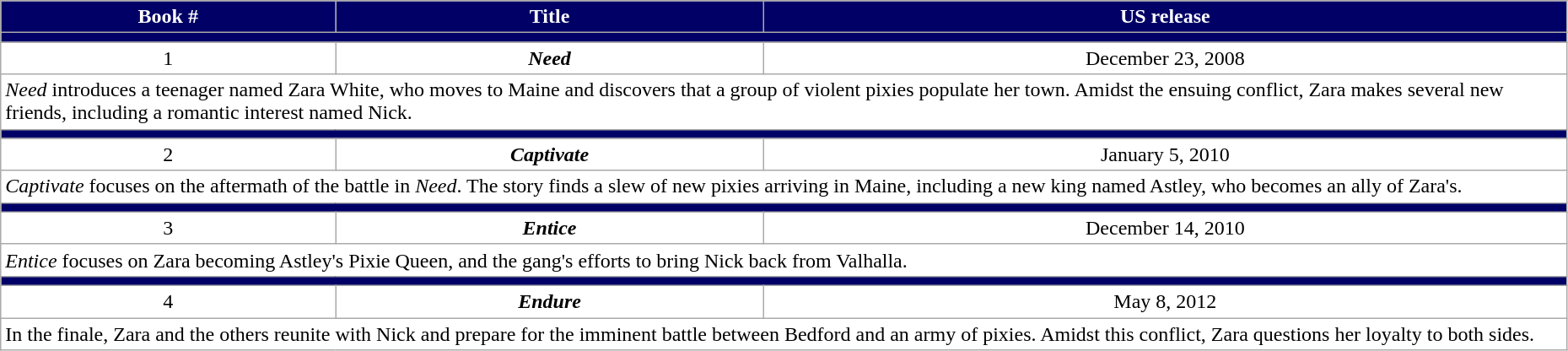<table class="wikitable" style="width:98%; background-color:#FFFFFF">
<tr style="color:white">
<th style="background-color: #000066;">Book #</th>
<th style="background-color: #000066;">Title</th>
<th style="background-color: #000066;">US release</th>
</tr>
<tr>
<td colspan="6" bgcolor="#000066"></td>
</tr>
<tr>
<td align="center">1</td>
<td align="center"><strong><em>Need</em></strong></td>
<td align="center">December 23, 2008</td>
</tr>
<tr>
<td colspan="6"><em>Need</em> introduces a teenager named Zara White, who moves to Maine and discovers that a group of violent pixies populate her town. Amidst the ensuing conflict, Zara makes several new friends, including a romantic interest named Nick.</td>
</tr>
<tr>
<td colspan="6" bgcolor="#000066"></td>
</tr>
<tr>
<td align="center">2</td>
<td align="center"><strong><em>Captivate</em></strong></td>
<td align="center">January 5, 2010</td>
</tr>
<tr>
<td colspan="6"><em>Captivate</em> focuses on the aftermath of the battle in <em>Need</em>. The story finds a slew of new pixies arriving in Maine, including a new king named Astley, who becomes an ally of Zara's.</td>
</tr>
<tr>
<td colspan="6" bgcolor="#000066"></td>
</tr>
<tr>
<td align="center">3</td>
<td align="center"><strong><em>Entice</em></strong></td>
<td align="center">December 14, 2010</td>
</tr>
<tr>
<td colspan="6"><em>Entice</em> focuses on Zara becoming Astley's Pixie Queen, and the gang's efforts to bring Nick back from Valhalla.</td>
</tr>
<tr>
<td colspan="6" bgcolor="#000066"></td>
</tr>
<tr>
<td align="center">4</td>
<td align="center"><strong><em>Endure</em></strong></td>
<td align="center">May 8, 2012</td>
</tr>
<tr>
<td colspan="6">In the finale, Zara and the others reunite with Nick and prepare for the imminent battle between Bedford and an army of pixies. Amidst this conflict, Zara questions her loyalty to both sides.</td>
</tr>
</table>
